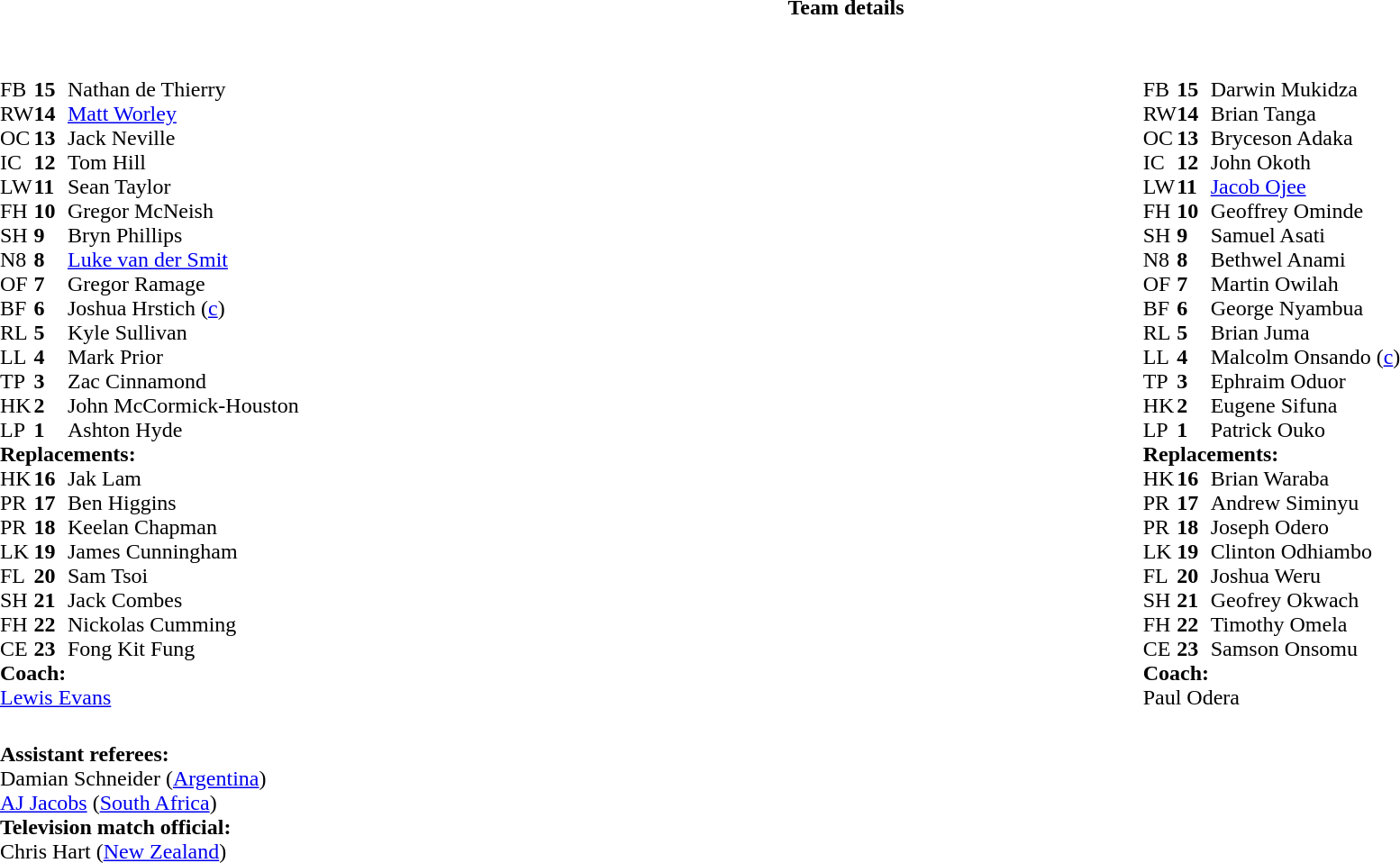<table border="0" style="width:100%;" class="collapsible collapsed">
<tr>
<th>Team details</th>
</tr>
<tr>
<td><br><table style="width:100%">
<tr>
<td style="vertical-align:top;width:50%"><br><table cellspacing="0" cellpadding="0">
<tr>
<th width="25"></th>
<th width="25"></th>
</tr>
<tr>
<td>FB</td>
<td><strong>15</strong></td>
<td>Nathan de Thierry</td>
<td></td>
</tr>
<tr>
<td>RW</td>
<td><strong>14</strong></td>
<td><a href='#'>Matt Worley</a></td>
<td></td>
</tr>
<tr>
<td>OC</td>
<td><strong>13</strong></td>
<td>Jack Neville</td>
</tr>
<tr>
<td>IC</td>
<td><strong>12</strong></td>
<td>Tom Hill</td>
</tr>
<tr>
<td>LW</td>
<td><strong>11</strong></td>
<td>Sean Taylor</td>
</tr>
<tr>
<td>FH</td>
<td><strong>10</strong></td>
<td>Gregor McNeish</td>
</tr>
<tr>
<td>SH</td>
<td><strong>9</strong></td>
<td>Bryn Phillips</td>
<td></td>
<td></td>
</tr>
<tr>
<td>N8</td>
<td><strong>8</strong></td>
<td><a href='#'>Luke van der Smit</a></td>
<td></td>
<td></td>
</tr>
<tr>
<td>OF</td>
<td><strong>7</strong></td>
<td>Gregor Ramage</td>
</tr>
<tr>
<td>BF</td>
<td><strong>6</strong></td>
<td>Joshua Hrstich (<a href='#'>c</a>)</td>
</tr>
<tr>
<td>RL</td>
<td><strong>5</strong></td>
<td>Kyle Sullivan</td>
</tr>
<tr>
<td>LL</td>
<td><strong>4</strong></td>
<td>Mark Prior</td>
</tr>
<tr>
<td>TP</td>
<td><strong>3</strong></td>
<td>Zac Cinnamond</td>
<td></td>
<td></td>
</tr>
<tr>
<td>HK</td>
<td><strong>2</strong></td>
<td>John McCormick-Houston</td>
<td></td>
<td></td>
</tr>
<tr>
<td>LP</td>
<td><strong>1</strong></td>
<td>Ashton Hyde</td>
<td></td>
<td></td>
</tr>
<tr>
<td colspan=3><strong>Replacements:</strong></td>
</tr>
<tr>
<td>HK</td>
<td><strong>16</strong></td>
<td>Jak Lam</td>
<td></td>
<td></td>
</tr>
<tr>
<td>PR</td>
<td><strong>17</strong></td>
<td>Ben Higgins</td>
<td></td>
<td></td>
</tr>
<tr>
<td>PR</td>
<td><strong>18</strong></td>
<td>Keelan Chapman</td>
<td></td>
<td></td>
</tr>
<tr>
<td>LK</td>
<td><strong>19</strong></td>
<td>James Cunningham</td>
<td></td>
<td></td>
</tr>
<tr>
<td>FL</td>
<td><strong>20</strong></td>
<td>Sam Tsoi</td>
</tr>
<tr>
<td>SH</td>
<td><strong>21</strong></td>
<td>Jack Combes</td>
<td></td>
<td></td>
</tr>
<tr>
<td>FH</td>
<td><strong>22</strong></td>
<td>Nickolas Cumming</td>
</tr>
<tr>
<td>CE</td>
<td><strong>23</strong></td>
<td>Fong Kit Fung</td>
</tr>
<tr>
<td colspan=3><strong>Coach:</strong></td>
</tr>
<tr>
<td colspan="4"> <a href='#'>Lewis Evans</a></td>
</tr>
</table>
</td>
<td style="vertical-align:top"></td>
<td style="vertical-align:top;width:50%"><br><table cellspacing="0" cellpadding="0" style="margin:auto">
<tr>
<th width="25"></th>
<th width="25"></th>
</tr>
<tr>
<td>FB</td>
<td><strong>15</strong></td>
<td>Darwin Mukidza</td>
</tr>
<tr>
<td>RW</td>
<td><strong>14</strong></td>
<td>Brian Tanga</td>
</tr>
<tr>
<td>OC</td>
<td><strong>13</strong></td>
<td>Bryceson Adaka</td>
</tr>
<tr>
<td>IC</td>
<td><strong>12</strong></td>
<td>John Okoth</td>
</tr>
<tr>
<td>LW</td>
<td><strong>11</strong></td>
<td><a href='#'>Jacob Ojee</a></td>
</tr>
<tr>
<td>FH</td>
<td><strong>10</strong></td>
<td>Geoffrey Ominde</td>
<td></td>
<td></td>
</tr>
<tr>
<td>SH</td>
<td><strong>9</strong></td>
<td>Samuel Asati</td>
<td></td>
<td></td>
</tr>
<tr>
<td>N8</td>
<td><strong>8</strong></td>
<td>Bethwel Anami</td>
<td></td>
<td></td>
</tr>
<tr>
<td>OF</td>
<td><strong>7</strong></td>
<td>Martin Owilah</td>
</tr>
<tr>
<td>BF</td>
<td><strong>6</strong></td>
<td>George Nyambua</td>
</tr>
<tr>
<td>RL</td>
<td><strong>5</strong></td>
<td>Brian Juma</td>
<td></td>
<td></td>
</tr>
<tr>
<td>LL</td>
<td><strong>4</strong></td>
<td>Malcolm Onsando (<a href='#'>c</a>)</td>
</tr>
<tr>
<td>TP</td>
<td><strong>3</strong></td>
<td>Ephraim Oduor</td>
<td></td>
<td></td>
</tr>
<tr>
<td>HK</td>
<td><strong>2</strong></td>
<td>Eugene Sifuna</td>
<td></td>
<td></td>
</tr>
<tr>
<td>LP</td>
<td><strong>1</strong></td>
<td>Patrick Ouko</td>
<td></td>
<td></td>
</tr>
<tr>
<td colspan=3><strong>Replacements:</strong></td>
</tr>
<tr>
<td>HK</td>
<td><strong>16</strong></td>
<td>Brian Waraba</td>
<td></td>
<td></td>
</tr>
<tr>
<td>PR</td>
<td><strong>17</strong></td>
<td>Andrew Siminyu</td>
<td></td>
<td></td>
</tr>
<tr>
<td>PR</td>
<td><strong>18</strong></td>
<td>Joseph Odero</td>
<td></td>
<td></td>
</tr>
<tr>
<td>LK</td>
<td><strong>19</strong></td>
<td>Clinton Odhiambo</td>
<td></td>
<td></td>
</tr>
<tr>
<td>FL</td>
<td><strong>20</strong></td>
<td>Joshua Weru</td>
<td></td>
<td></td>
</tr>
<tr>
<td>SH</td>
<td><strong>21</strong></td>
<td>Geofrey Okwach</td>
<td></td>
<td></td>
</tr>
<tr>
<td>FH</td>
<td><strong>22</strong></td>
<td>Timothy Omela</td>
</tr>
<tr>
<td>CE</td>
<td><strong>23</strong></td>
<td>Samson Onsomu</td>
<td></td>
<td></td>
</tr>
<tr>
<td colspan=3><strong>Coach:</strong></td>
</tr>
<tr>
<td colspan="4"> Paul Odera</td>
</tr>
</table>
</td>
</tr>
</table>
<table style="width:100%">
<tr>
<td><br><strong>Assistant referees:</strong>
<br>Damian Schneider (<a href='#'>Argentina</a>)
<br><a href='#'>AJ Jacobs</a> (<a href='#'>South Africa</a>)
<br><strong>Television match official:</strong>
<br>Chris Hart (<a href='#'>New Zealand</a>)</td>
</tr>
</table>
</td>
</tr>
</table>
